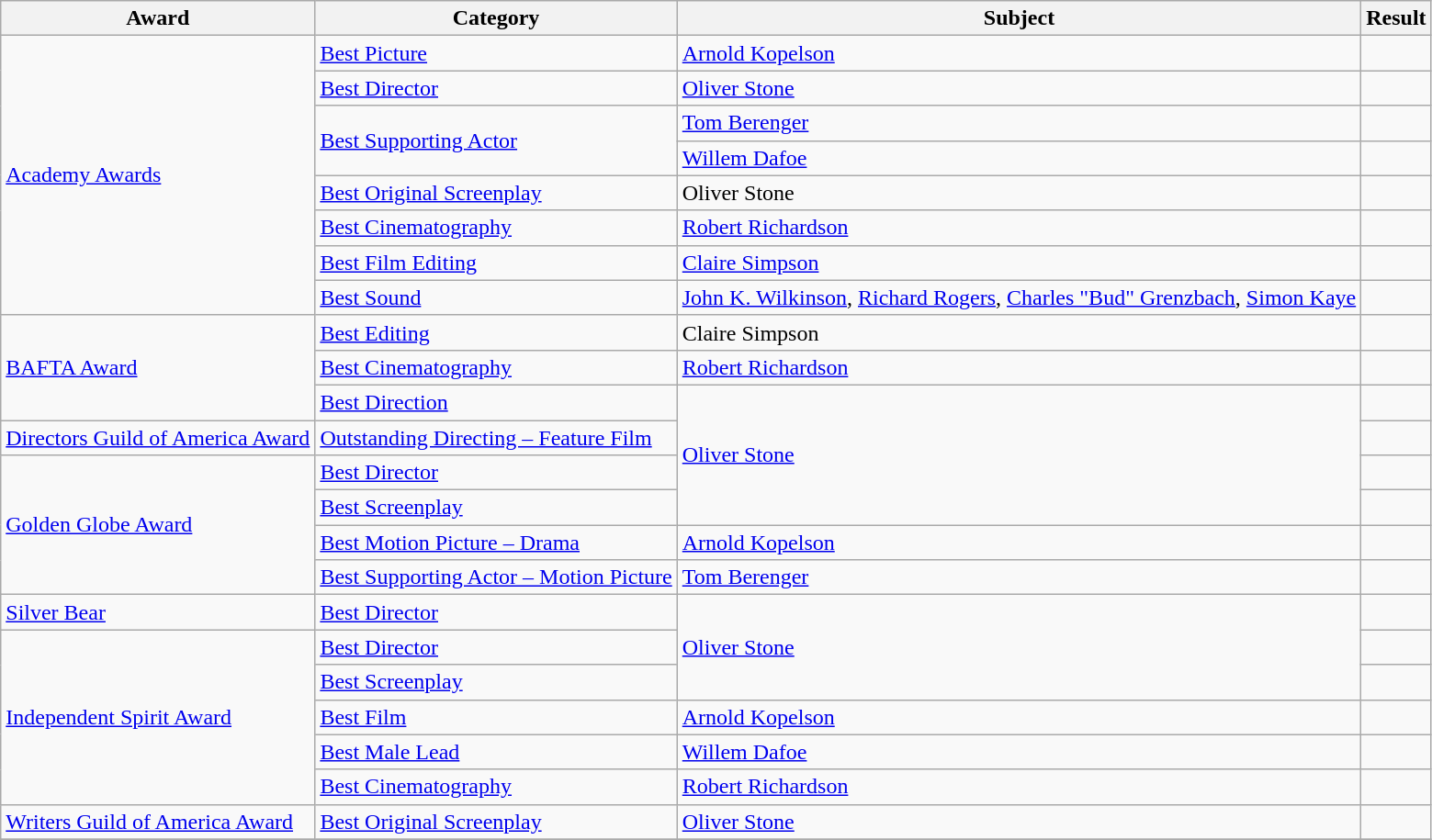<table class="wikitable">
<tr>
<th>Award</th>
<th>Category</th>
<th>Subject</th>
<th>Result</th>
</tr>
<tr>
<td rowspan=8><a href='#'>Academy Awards</a></td>
<td><a href='#'>Best Picture</a></td>
<td><a href='#'>Arnold Kopelson</a></td>
<td></td>
</tr>
<tr>
<td><a href='#'>Best Director</a></td>
<td><a href='#'>Oliver Stone</a></td>
<td></td>
</tr>
<tr>
<td rowspan=2><a href='#'>Best Supporting Actor</a></td>
<td><a href='#'>Tom Berenger</a></td>
<td></td>
</tr>
<tr>
<td><a href='#'>Willem Dafoe</a></td>
<td></td>
</tr>
<tr>
<td><a href='#'>Best Original Screenplay</a></td>
<td>Oliver Stone</td>
<td></td>
</tr>
<tr>
<td><a href='#'>Best Cinematography</a></td>
<td><a href='#'>Robert Richardson</a></td>
<td></td>
</tr>
<tr>
<td><a href='#'>Best Film Editing</a></td>
<td><a href='#'>Claire Simpson</a></td>
<td></td>
</tr>
<tr>
<td><a href='#'>Best Sound</a></td>
<td><a href='#'>John K. Wilkinson</a>, <a href='#'>Richard Rogers</a>, <a href='#'>Charles "Bud" Grenzbach</a>, <a href='#'>Simon Kaye</a></td>
<td></td>
</tr>
<tr>
<td rowspan=3><a href='#'>BAFTA Award</a></td>
<td><a href='#'>Best Editing</a></td>
<td>Claire Simpson</td>
<td></td>
</tr>
<tr>
<td><a href='#'>Best Cinematography</a></td>
<td><a href='#'>Robert Richardson</a></td>
<td></td>
</tr>
<tr>
<td><a href='#'>Best Direction</a></td>
<td rowspan=4><a href='#'>Oliver Stone</a></td>
<td></td>
</tr>
<tr>
<td><a href='#'>Directors Guild of America Award</a></td>
<td><a href='#'>Outstanding Directing – Feature Film</a></td>
<td></td>
</tr>
<tr>
<td rowspan=4><a href='#'>Golden Globe Award</a></td>
<td><a href='#'>Best Director</a></td>
<td></td>
</tr>
<tr>
<td><a href='#'>Best Screenplay</a></td>
<td></td>
</tr>
<tr>
<td><a href='#'>Best Motion Picture – Drama</a></td>
<td><a href='#'>Arnold Kopelson</a></td>
<td></td>
</tr>
<tr>
<td><a href='#'>Best Supporting Actor – Motion Picture</a></td>
<td><a href='#'>Tom Berenger</a></td>
<td></td>
</tr>
<tr>
<td><a href='#'>Silver Bear</a></td>
<td><a href='#'>Best Director</a></td>
<td rowspan=3><a href='#'>Oliver Stone</a></td>
<td></td>
</tr>
<tr>
<td rowspan=5><a href='#'>Independent Spirit Award</a></td>
<td><a href='#'>Best Director</a></td>
<td></td>
</tr>
<tr>
<td><a href='#'>Best Screenplay</a></td>
<td></td>
</tr>
<tr>
<td><a href='#'>Best Film</a></td>
<td><a href='#'>Arnold Kopelson</a></td>
<td></td>
</tr>
<tr>
<td><a href='#'>Best Male Lead</a></td>
<td><a href='#'>Willem Dafoe</a></td>
<td></td>
</tr>
<tr>
<td><a href='#'>Best Cinematography</a></td>
<td><a href='#'>Robert Richardson</a></td>
<td></td>
</tr>
<tr>
<td><a href='#'>Writers Guild of America Award</a></td>
<td><a href='#'>Best Original Screenplay</a></td>
<td><a href='#'>Oliver Stone</a></td>
<td></td>
</tr>
<tr>
</tr>
</table>
